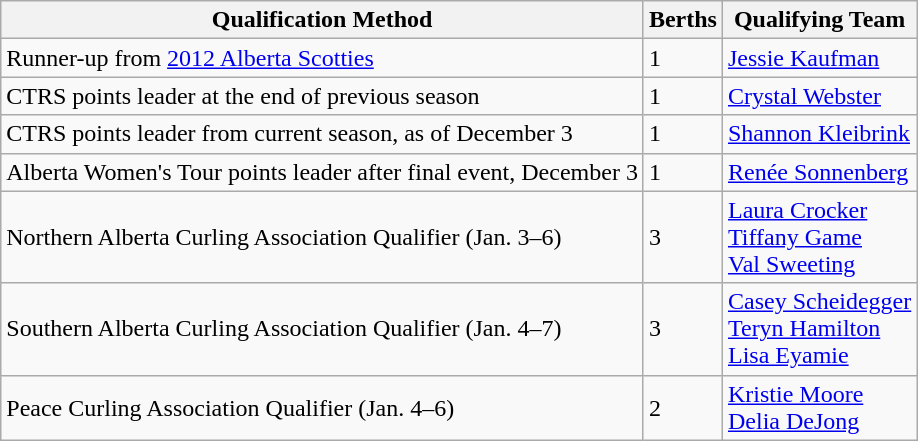<table class="wikitable" border="1">
<tr>
<th>Qualification Method</th>
<th>Berths</th>
<th>Qualifying Team</th>
</tr>
<tr>
<td>Runner-up from <a href='#'>2012 Alberta Scotties</a></td>
<td>1</td>
<td><a href='#'>Jessie Kaufman</a></td>
</tr>
<tr>
<td>CTRS points leader at the end of previous season</td>
<td>1</td>
<td><a href='#'>Crystal Webster</a></td>
</tr>
<tr>
<td>CTRS points leader from current season, as of December 3</td>
<td>1</td>
<td><a href='#'>Shannon Kleibrink</a></td>
</tr>
<tr>
<td>Alberta Women's Tour points leader after final event, December 3</td>
<td>1</td>
<td><a href='#'>Renée Sonnenberg</a></td>
</tr>
<tr>
<td>Northern Alberta Curling Association Qualifier (Jan. 3–6)</td>
<td>3</td>
<td><a href='#'>Laura Crocker</a> <br> <a href='#'>Tiffany Game</a> <br> <a href='#'>Val Sweeting</a></td>
</tr>
<tr>
<td>Southern Alberta Curling Association Qualifier (Jan. 4–7)</td>
<td>3</td>
<td><a href='#'>Casey Scheidegger</a> <br> <a href='#'>Teryn Hamilton</a> <br> <a href='#'>Lisa Eyamie</a></td>
</tr>
<tr>
<td>Peace Curling Association Qualifier (Jan. 4–6)</td>
<td>2</td>
<td><a href='#'>Kristie Moore</a> <br> <a href='#'>Delia DeJong</a></td>
</tr>
</table>
